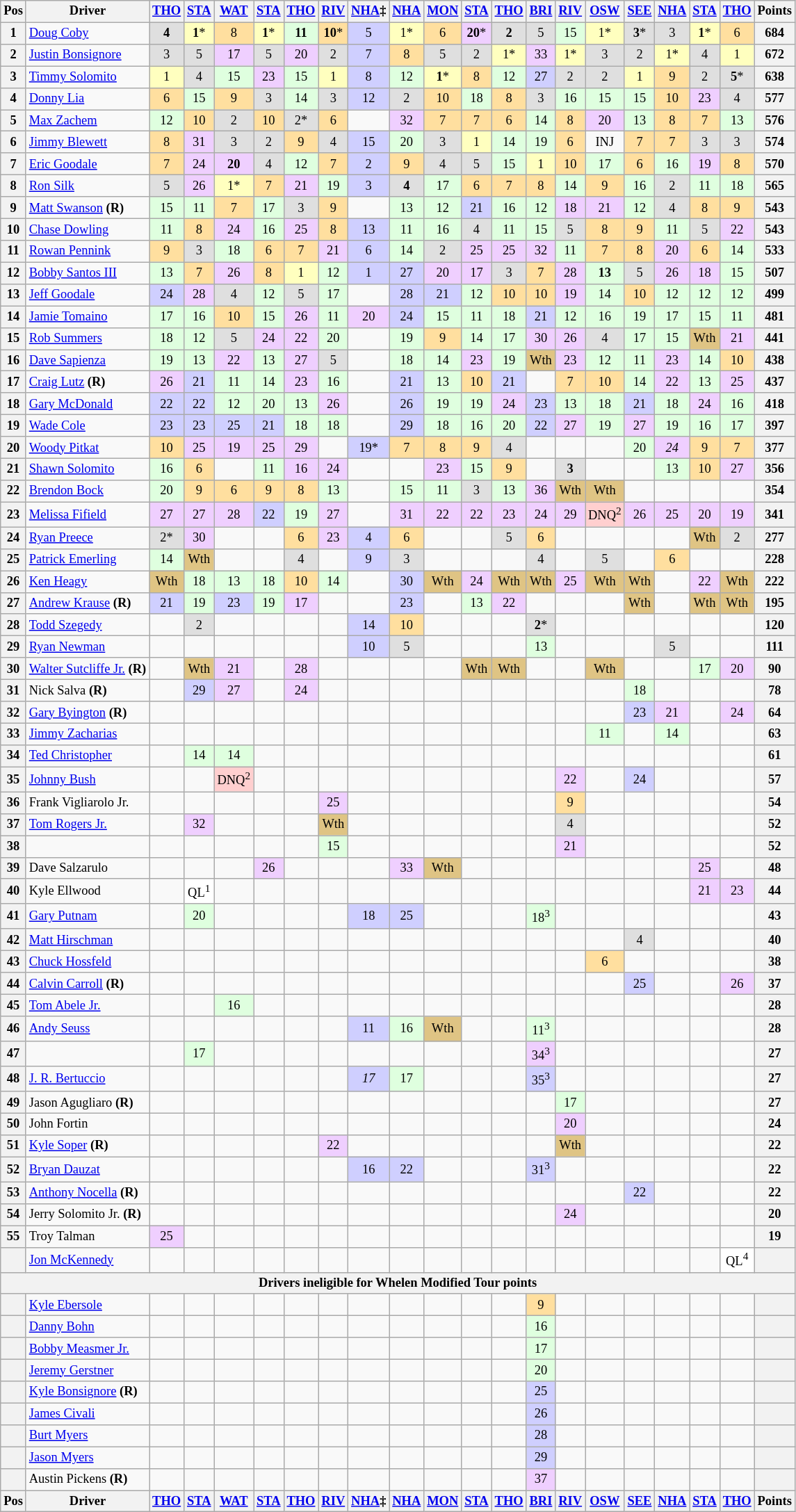<table class="wikitable" style="font-size:77%; text-align:center;">
<tr>
<th>Pos</th>
<th>Driver</th>
<th><a href='#'>THO</a></th>
<th><a href='#'>STA</a></th>
<th><a href='#'>WAT</a></th>
<th><a href='#'>STA</a></th>
<th><a href='#'>THO</a></th>
<th><a href='#'>RIV</a></th>
<th><a href='#'>NHA</a>‡</th>
<th><a href='#'>NHA</a></th>
<th><a href='#'>MON</a></th>
<th><a href='#'>STA</a></th>
<th><a href='#'>THO</a></th>
<th><a href='#'>BRI</a></th>
<th><a href='#'>RIV</a></th>
<th><a href='#'>OSW</a></th>
<th><a href='#'>SEE</a></th>
<th><a href='#'>NHA</a></th>
<th><a href='#'>STA</a></th>
<th><a href='#'>THO</a></th>
<th>Points</th>
</tr>
<tr>
<th>1</th>
<td align="left"><a href='#'>Doug Coby</a></td>
<td style="background:#DFDFDF;"><strong>4</strong></td>
<td style="background:#FFFFBF;"><strong>1</strong>*</td>
<td style="background:#FFDF9F;">8</td>
<td style="background:#FFFFBF;"><strong>1</strong>*</td>
<td style="background:#DFFFDF;"><strong>11</strong></td>
<td style="background:#FFDF9F;"><strong>10</strong>*</td>
<td style="background:#CFCFFF;">5</td>
<td style="background:#FFFFBF;">1*</td>
<td style="background:#FFDF9F;">6</td>
<td style="background:#EFCFFF;"><strong>20</strong>*</td>
<td style="background:#DFDFDF;"><strong>2</strong></td>
<td style="background:#DFDFDF;">5</td>
<td style="background:#DFFFDF;">15</td>
<td style="background:#FFFFBF;">1*</td>
<td style="background:#DFDFDF;"><strong>3</strong>*</td>
<td style="background:#DFDFDF;">3</td>
<td style="background:#FFFFBF;"><strong>1</strong>*</td>
<td style="background:#FFDF9F;">6</td>
<th>684</th>
</tr>
<tr>
<th>2</th>
<td align="left"><a href='#'>Justin Bonsignore</a></td>
<td style="background:#DFDFDF;">3</td>
<td style="background:#DFDFDF;">5</td>
<td style="background:#EFCFFF;">17</td>
<td style="background:#DFDFDF;">5</td>
<td style="background:#EFCFFF;">20</td>
<td style="background:#DFDFDF;">2</td>
<td style="background:#CFCFFF;">7</td>
<td style="background:#FFDF9F;">8</td>
<td style="background:#DFDFDF;">5</td>
<td style="background:#DFDFDF;">2</td>
<td style="background:#FFFFBF;">1*</td>
<td style="background:#EFCFFF;">33</td>
<td style="background:#FFFFBF;">1*</td>
<td style="background:#DFDFDF;">3</td>
<td style="background:#DFDFDF;">2</td>
<td style="background:#FFFFBF;">1*</td>
<td style="background:#DFDFDF;">4</td>
<td style="background:#FFFFBF;">1</td>
<th>672</th>
</tr>
<tr>
<th>3</th>
<td align="left"><a href='#'>Timmy Solomito</a></td>
<td style="background:#FFFFBF;">1</td>
<td style="background:#DFDFDF;">4</td>
<td style="background:#DFFFDF;">15</td>
<td style="background:#EFCFFF;">23</td>
<td style="background:#DFFFDF;">15</td>
<td style="background:#FFFFBF;">1</td>
<td style="background:#CFCFFF;">8</td>
<td style="background:#DFFFDF;">12</td>
<td style="background:#FFFFBF;"><strong>1</strong>*</td>
<td style="background:#FFDF9F;">8</td>
<td style="background:#DFFFDF;">12</td>
<td style="background:#CFCFFF;">27</td>
<td style="background:#DFDFDF;">2</td>
<td style="background:#DFDFDF;">2</td>
<td style="background:#FFFFBF;">1</td>
<td style="background:#FFDF9F;">9</td>
<td style="background:#DFDFDF;">2</td>
<td style="background:#DFDFDF;"><strong>5</strong>*</td>
<th>638</th>
</tr>
<tr>
<th>4</th>
<td align="left"><a href='#'>Donny Lia</a></td>
<td style="background:#FFDF9F;">6</td>
<td style="background:#DFFFDF;">15</td>
<td style="background:#FFDF9F;">9</td>
<td style="background:#DFDFDF;">3</td>
<td style="background:#DFFFDF;">14</td>
<td style="background:#DFDFDF;">3</td>
<td style="background:#CFCFFF;">12</td>
<td style="background:#DFDFDF;">2</td>
<td style="background:#FFDF9F;">10</td>
<td style="background:#DFFFDF;">18</td>
<td style="background:#FFDF9F;">8</td>
<td style="background:#DFDFDF;">3</td>
<td style="background:#DFFFDF;">16</td>
<td style="background:#DFFFDF;">15</td>
<td style="background:#DFFFDF;">15</td>
<td style="background:#FFDF9F;">10</td>
<td style="background:#EFCFFF;">23</td>
<td style="background:#DFDFDF;">4</td>
<th>577</th>
</tr>
<tr>
<th>5</th>
<td align="left"><a href='#'>Max Zachem</a></td>
<td style="background:#DFFFDF;">12</td>
<td style="background:#FFDF9F;">10</td>
<td style="background:#DFDFDF;">2</td>
<td style="background:#FFDF9F;">10</td>
<td style="background:#DFDFDF;">2*</td>
<td style="background:#FFDF9F;">6</td>
<td></td>
<td style="background:#EFCFFF;">32</td>
<td style="background:#FFDF9F;">7</td>
<td style="background:#FFDF9F;">7</td>
<td style="background:#FFDF9F;">6</td>
<td style="background:#DFFFDF;">14</td>
<td style="background:#FFDF9F;">8</td>
<td style="background:#EFCFFF;">20</td>
<td style="background:#DFFFDF;">13</td>
<td style="background:#FFDF9F;">8</td>
<td style="background:#FFDF9F;">7</td>
<td style="background:#DFFFDF;">13</td>
<th>576</th>
</tr>
<tr>
<th>6</th>
<td align="left"><a href='#'>Jimmy Blewett</a></td>
<td style="background:#FFDF9F;">8</td>
<td style="background:#EFCFFF;">31</td>
<td style="background:#DFDFDF;">3</td>
<td style="background:#DFDFDF;">2</td>
<td style="background:#FFDF9F;">9</td>
<td style="background:#DFDFDF;">4</td>
<td style="background:#CFCFFF;">15</td>
<td style="background:#DFFFDF;">20</td>
<td style="background:#DFDFDF;">3</td>
<td style="background:#FFFFBF;">1</td>
<td style="background:#DFFFDF;">14</td>
<td style="background:#DFFFDF;">19</td>
<td style="background:#FFDF9F;">6</td>
<td>INJ</td>
<td style="background:#FFDF9F;">7</td>
<td style="background:#FFDF9F;">7</td>
<td style="background:#DFDFDF;">3</td>
<td style="background:#DFDFDF;">3</td>
<th>574</th>
</tr>
<tr>
<th>7</th>
<td align="left"><a href='#'>Eric Goodale</a></td>
<td style="background:#FFDF9F;">7</td>
<td style="background:#EFCFFF;">24</td>
<td style="background:#EFCFFF;"><strong>20</strong></td>
<td style="background:#DFDFDF;">4</td>
<td style="background:#DFFFDF;">12</td>
<td style="background:#FFDF9F;">7</td>
<td style="background:#CFCFFF;">2</td>
<td style="background:#FFDF9F;">9</td>
<td style="background:#DFDFDF;">4</td>
<td style="background:#DFDFDF;">5</td>
<td style="background:#DFFFDF;">15</td>
<td style="background:#FFFFBF;">1</td>
<td style="background:#FFDF9F;">10</td>
<td style="background:#DFFFDF;">17</td>
<td style="background:#FFDF9F;">6</td>
<td style="background:#DFFFDF;">16</td>
<td style="background:#EFCFFF;">19</td>
<td style="background:#FFDF9F;">8</td>
<th>570</th>
</tr>
<tr>
<th>8</th>
<td align="left"><a href='#'>Ron Silk</a></td>
<td style="background:#DFDFDF;">5</td>
<td style="background:#EFCFFF;">26</td>
<td style="background:#FFFFBF;">1*</td>
<td style="background:#FFDF9F;">7</td>
<td style="background:#EFCFFF;">21</td>
<td style="background:#DFFFDF;">19</td>
<td style="background:#CFCFFF;">3</td>
<td style="background:#DFDFDF;"><strong>4</strong></td>
<td style="background:#DFFFDF;">17</td>
<td style="background:#FFDF9F;">6</td>
<td style="background:#FFDF9F;">7</td>
<td style="background:#FFDF9F;">8</td>
<td style="background:#DFFFDF;">14</td>
<td style="background:#FFDF9F;">9</td>
<td style="background:#DFFFDF;">16</td>
<td style="background:#DFDFDF;">2</td>
<td style="background:#DFFFDF;">11</td>
<td style="background:#DFFFDF;">18</td>
<th>565</th>
</tr>
<tr>
<th>9</th>
<td align="left"><a href='#'>Matt Swanson</a> <strong>(R)</strong></td>
<td style="background:#DFFFDF;">15</td>
<td style="background:#DFFFDF;">11</td>
<td style="background:#FFDF9F;">7</td>
<td style="background:#DFFFDF;">17</td>
<td style="background:#DFDFDF;">3</td>
<td style="background:#FFDF9F;">9</td>
<td></td>
<td style="background:#DFFFDF;">13</td>
<td style="background:#DFFFDF;">12</td>
<td style="background:#CFCFFF;">21</td>
<td style="background:#DFFFDF;">16</td>
<td style="background:#DFFFDF;">12</td>
<td style="background:#EFCFFF;">18</td>
<td style="background:#EFCFFF;">21</td>
<td style="background:#DFFFDF;">12</td>
<td style="background:#DFDFDF;">4</td>
<td style="background:#FFDF9F;">8</td>
<td style="background:#FFDF9F;">9</td>
<th>543</th>
</tr>
<tr>
<th>10</th>
<td align="left"><a href='#'>Chase Dowling</a></td>
<td style="background:#DFFFDF;">11</td>
<td style="background:#FFDF9F;">8</td>
<td style="background:#EFCFFF;">24</td>
<td style="background:#DFFFDF;">16</td>
<td style="background:#EFCFFF;">25</td>
<td style="background:#FFDF9F;">8</td>
<td style="background:#CFCFFF;">13</td>
<td style="background:#DFFFDF;">11</td>
<td style="background:#DFFFDF;">16</td>
<td style="background:#DFDFDF;">4</td>
<td style="background:#DFFFDF;">11</td>
<td style="background:#DFFFDF;">15</td>
<td style="background:#DFDFDF;">5</td>
<td style="background:#FFDF9F;">8</td>
<td style="background:#FFDF9F;">9</td>
<td style="background:#DFFFDF;">11</td>
<td style="background:#DFDFDF;">5</td>
<td style="background:#EFCFFF;">22</td>
<th>543</th>
</tr>
<tr>
<th>11</th>
<td align="left"><a href='#'>Rowan Pennink</a></td>
<td style="background:#FFDF9F;">9</td>
<td style="background:#DFDFDF;">3</td>
<td style="background:#DFFFDF;">18</td>
<td style="background:#FFDF9F;">6</td>
<td style="background:#FFDF9F;">7</td>
<td style="background:#EFCFFF;">21</td>
<td style="background:#CFCFFF;">6</td>
<td style="background:#DFFFDF;">14</td>
<td style="background:#DFDFDF;">2</td>
<td style="background:#EFCFFF;">25</td>
<td style="background:#EFCFFF;">25</td>
<td style="background:#EFCFFF;">32</td>
<td style="background:#DFFFDF;">11</td>
<td style="background:#FFDF9F;">7</td>
<td style="background:#FFDF9F;">8</td>
<td style="background:#EFCFFF;">20</td>
<td style="background:#FFDF9F;">6</td>
<td style="background:#DFFFDF;">14</td>
<th>533</th>
</tr>
<tr>
<th>12</th>
<td align="left"><a href='#'>Bobby Santos III</a></td>
<td style="background:#DFFFDF;">13</td>
<td style="background:#FFDF9F;">7</td>
<td style="background:#EFCFFF;">26</td>
<td style="background:#FFDF9F;">8</td>
<td style="background:#FFFFBF;">1</td>
<td style="background:#DFFFDF;">12</td>
<td style="background:#CFCFFF;">1</td>
<td style="background:#CFCFFF;">27</td>
<td style="background:#EFCFFF;">20</td>
<td style="background:#EFCFFF;">17</td>
<td style="background:#DFDFDF;">3</td>
<td style="background:#FFDF9F;">7</td>
<td style="background:#EFCFFF;">28</td>
<td style="background:#DFFFDF;"><strong>13</strong></td>
<td style="background:#DFDFDF;">5</td>
<td style="background:#EFCFFF;">26</td>
<td style="background:#EFCFFF;">18</td>
<td style="background:#DFFFDF;">15</td>
<th>507</th>
</tr>
<tr>
<th>13</th>
<td align="left"><a href='#'>Jeff Goodale</a></td>
<td style="background:#CFCFFF;">24</td>
<td style="background:#EFCFFF;">28</td>
<td style="background:#DFDFDF;">4</td>
<td style="background:#DFFFDF;">12</td>
<td style="background:#DFDFDF;">5</td>
<td style="background:#DFFFDF;">17</td>
<td></td>
<td style="background:#CFCFFF;">28</td>
<td style="background:#CFCFFF;">21</td>
<td style="background:#DFFFDF;">12</td>
<td style="background:#FFDF9F;">10</td>
<td style="background:#FFDF9F;">10</td>
<td style="background:#EFCFFF;">19</td>
<td style="background:#DFFFDF;">14</td>
<td style="background:#FFDF9F;">10</td>
<td style="background:#DFFFDF;">12</td>
<td style="background:#DFFFDF;">12</td>
<td style="background:#DFFFDF;">12</td>
<th>499</th>
</tr>
<tr>
<th>14</th>
<td align="left"><a href='#'>Jamie Tomaino</a></td>
<td style="background:#DFFFDF;">17</td>
<td style="background:#DFFFDF;">16</td>
<td style="background:#FFDF9F;">10</td>
<td style="background:#DFFFDF;">15</td>
<td style="background:#EFCFFF;">26</td>
<td style="background:#DFFFDF;">11</td>
<td style="background:#EFCFFF;">20</td>
<td style="background:#CFCFFF;">24</td>
<td style="background:#DFFFDF;">15</td>
<td style="background:#DFFFDF;">11</td>
<td style="background:#DFFFDF;">18</td>
<td style="background:#CFCFFF;">21</td>
<td style="background:#DFFFDF;">12</td>
<td style="background:#DFFFDF;">16</td>
<td style="background:#DFFFDF;">19</td>
<td style="background:#DFFFDF;">17</td>
<td style="background:#DFFFDF;">15</td>
<td style="background:#DFFFDF;">11</td>
<th>481</th>
</tr>
<tr>
<th>15</th>
<td align="left"><a href='#'>Rob Summers</a></td>
<td style="background:#DFFFDF;">18</td>
<td style="background:#DFFFDF;">12</td>
<td style="background:#DFDFDF;">5</td>
<td style="background:#EFCFFF;">24</td>
<td style="background:#EFCFFF;">22</td>
<td style="background:#DFFFDF;">20</td>
<td></td>
<td style="background:#DFFFDF;">19</td>
<td style="background:#FFDF9F;">9</td>
<td style="background:#DFFFDF;">14</td>
<td style="background:#DFFFDF;">17</td>
<td style="background:#EFCFFF;">30</td>
<td style="background:#EFCFFF;">26</td>
<td style="background:#DFDFDF;">4</td>
<td style="background:#DFFFDF;">17</td>
<td style="background:#DFFFDF;">15</td>
<td style="background:#DFC484;">Wth</td>
<td style="background:#EFCFFF;">21</td>
<th>441</th>
</tr>
<tr>
<th>16</th>
<td align="left"><a href='#'>Dave Sapienza</a></td>
<td style="background:#DFFFDF;">19</td>
<td style="background:#DFFFDF;">13</td>
<td style="background:#EFCFFF;">22</td>
<td style="background:#DFFFDF;">13</td>
<td style="background:#EFCFFF;">27</td>
<td style="background:#DFDFDF;">5</td>
<td></td>
<td style="background:#DFFFDF;">18</td>
<td style="background:#DFFFDF;">14</td>
<td style="background:#EFCFFF;">23</td>
<td style="background:#DFFFDF;">19</td>
<td style="background:#DFC484;">Wth</td>
<td style="background:#EFCFFF;">23</td>
<td style="background:#DFFFDF;">12</td>
<td style="background:#DFFFDF;">11</td>
<td style="background:#EFCFFF;">23</td>
<td style="background:#DFFFDF;">14</td>
<td style="background:#FFDF9F;">10</td>
<th>438</th>
</tr>
<tr>
<th>17</th>
<td align="left"><a href='#'>Craig Lutz</a> <strong>(R)</strong></td>
<td style="background:#EFCFFF;">26</td>
<td style="background:#CFCFFF;">21</td>
<td style="background:#DFFFDF;">11</td>
<td style="background:#DFFFDF;">14</td>
<td style="background:#EFCFFF;">23</td>
<td style="background:#DFFFDF;">16</td>
<td></td>
<td style="background:#CFCFFF;">21</td>
<td style="background:#DFFFDF;">13</td>
<td style="background:#FFDF9F;">10</td>
<td style="background:#CFCFFF;">21</td>
<td></td>
<td style="background:#FFDF9F;">7</td>
<td style="background:#FFDF9F;">10</td>
<td style="background:#DFFFDF;">14</td>
<td style="background:#EFCFFF;">22</td>
<td style="background:#DFFFDF;">13</td>
<td style="background:#EFCFFF;">25</td>
<th>437</th>
</tr>
<tr>
<th>18</th>
<td align="left"><a href='#'>Gary McDonald</a></td>
<td style="background:#CFCFFF;">22</td>
<td style="background:#CFCFFF;">22</td>
<td style="background:#DFFFDF;">12</td>
<td style="background:#DFFFDF;">20</td>
<td style="background:#DFFFDF;">13</td>
<td style="background:#EFCFFF;">26</td>
<td></td>
<td style="background:#CFCFFF;">26</td>
<td style="background:#DFFFDF;">19</td>
<td style="background:#DFFFDF;">19</td>
<td style="background:#EFCFFF;">24</td>
<td style="background:#CFCFFF;">23</td>
<td style="background:#DFFFDF;">13</td>
<td style="background:#DFFFDF;">18</td>
<td style="background:#CFCFFF;">21</td>
<td style="background:#DFFFDF;">18</td>
<td style="background:#EFCFFF;">24</td>
<td style="background:#DFFFDF;">16</td>
<th>418</th>
</tr>
<tr>
<th>19</th>
<td align="left"><a href='#'>Wade Cole</a></td>
<td style="background:#CFCFFF;">23</td>
<td style="background:#CFCFFF;">23</td>
<td style="background:#CFCFFF;">25</td>
<td style="background:#CFCFFF;">21</td>
<td style="background:#DFFFDF;">18</td>
<td style="background:#DFFFDF;">18</td>
<td></td>
<td style="background:#CFCFFF;">29</td>
<td style="background:#DFFFDF;">18</td>
<td style="background:#DFFFDF;">16</td>
<td style="background:#DFFFDF;">20</td>
<td style="background:#CFCFFF;">22</td>
<td style="background:#EFCFFF;">27</td>
<td style="background:#DFFFDF;">19</td>
<td style="background:#EFCFFF;">27</td>
<td style="background:#DFFFDF;">19</td>
<td style="background:#DFFFDF;">16</td>
<td style="background:#DFFFDF;">17</td>
<th>397</th>
</tr>
<tr>
<th>20</th>
<td align="left"><a href='#'>Woody Pitkat</a></td>
<td style="background:#FFDF9F;">10</td>
<td style="background:#EFCFFF;">25</td>
<td style="background:#EFCFFF;">19</td>
<td style="background:#EFCFFF;">25</td>
<td style="background:#EFCFFF;">29</td>
<td></td>
<td style="background:#CFCFFF;">19*</td>
<td style="background:#FFDF9F;">7</td>
<td style="background:#FFDF9F;">8</td>
<td style="background:#FFDF9F;">9</td>
<td style="background:#DFDFDF;">4</td>
<td></td>
<td></td>
<td></td>
<td style="background:#DFFFDF;">20</td>
<td style="background:#EFCFFF;"><em>24</em></td>
<td style="background:#FFDF9F;">9</td>
<td style="background:#FFDF9F;">7</td>
<th>377</th>
</tr>
<tr>
<th>21</th>
<td align="left"><a href='#'>Shawn Solomito</a></td>
<td style="background:#DFFFDF;">16</td>
<td style="background:#FFDF9F;">6</td>
<td></td>
<td style="background:#DFFFDF;">11</td>
<td style="background:#EFCFFF;">16</td>
<td style="background:#EFCFFF;">24</td>
<td></td>
<td></td>
<td style="background:#EFCFFF;">23</td>
<td style="background:#DFFFDF;">15</td>
<td style="background:#FFDF9F;">9</td>
<td></td>
<td style="background:#DFDFDF;"><strong>3</strong></td>
<td></td>
<td></td>
<td style="background:#DFFFDF;">13</td>
<td style="background:#FFDF9F;">10</td>
<td style="background:#EFCFFF;">27</td>
<th>356</th>
</tr>
<tr>
<th>22</th>
<td align="left"><a href='#'>Brendon Bock</a></td>
<td style="background:#DFFFDF;">20</td>
<td style="background:#FFDF9F;">9</td>
<td style="background:#FFDF9F;">6</td>
<td style="background:#FFDF9F;">9</td>
<td style="background:#FFDF9F;">8</td>
<td style="background:#DFFFDF;">13</td>
<td></td>
<td style="background:#DFFFDF;">15</td>
<td style="background:#DFFFDF;">11</td>
<td style="background:#DFDFDF;">3</td>
<td style="background:#DFFFDF;">13</td>
<td style="background:#EFCFFF;">36</td>
<td style="background:#DFC484;">Wth</td>
<td style="background:#DFC484;">Wth</td>
<td></td>
<td></td>
<td></td>
<td></td>
<th>354</th>
</tr>
<tr>
<th>23</th>
<td align="left"><a href='#'>Melissa Fifield</a></td>
<td style="background:#EFCFFF;">27</td>
<td style="background:#EFCFFF;">27</td>
<td style="background:#EFCFFF;">28</td>
<td style="background:#CFCFFF;">22</td>
<td style="background:#DFFFDF;">19</td>
<td style="background:#EFCFFF;">27</td>
<td></td>
<td style="background:#EFCFFF;">31</td>
<td style="background:#EFCFFF;">22</td>
<td style="background:#EFCFFF;">22</td>
<td style="background:#EFCFFF;">23</td>
<td style="background:#EFCFFF;">24</td>
<td style="background:#EFCFFF;">29</td>
<td style="background:#FFCFCF;">DNQ<sup>2</sup></td>
<td style="background:#EFCFFF;">26</td>
<td style="background:#EFCFFF;">25</td>
<td style="background:#EFCFFF;">20</td>
<td style="background:#EFCFFF;">19</td>
<th>341</th>
</tr>
<tr>
<th>24</th>
<td align="left"><a href='#'>Ryan Preece</a></td>
<td style="background:#DFDFDF;">2*</td>
<td style="background:#EFCFFF;">30</td>
<td></td>
<td></td>
<td style="background:#FFDF9F;">6</td>
<td style="background:#EFCFFF;">23</td>
<td style="background:#CFCFFF;">4</td>
<td style="background:#FFDF9F;">6</td>
<td></td>
<td></td>
<td style="background:#DFDFDF;">5</td>
<td style="background:#FFDF9F;">6</td>
<td></td>
<td></td>
<td></td>
<td></td>
<td style="background:#DFC484;">Wth</td>
<td style="background:#DFDFDF;">2</td>
<th>277</th>
</tr>
<tr>
<th>25</th>
<td align="left"><a href='#'>Patrick Emerling</a></td>
<td style="background:#DFFFDF;">14</td>
<td style="background:#DFC484;">Wth</td>
<td></td>
<td></td>
<td style="background:#DFDFDF;">4</td>
<td></td>
<td style="background:#CFCFFF;">9</td>
<td style="background:#DFDFDF;">3</td>
<td></td>
<td></td>
<td></td>
<td style="background:#DFDFDF;">4</td>
<td></td>
<td style="background:#DFDFDF;">5</td>
<td></td>
<td style="background:#FFDF9F;">6</td>
<td></td>
<td></td>
<th>228</th>
</tr>
<tr>
<th>26</th>
<td align="left"><a href='#'>Ken Heagy</a></td>
<td style="background:#DFC484;">Wth</td>
<td style="background:#DFFFDF;">18</td>
<td style="background:#DFFFDF;">13</td>
<td style="background:#DFFFDF;">18</td>
<td style="background:#FFDF9F;">10</td>
<td style="background:#DFFFDF;">14</td>
<td></td>
<td style="background:#CFCFFF;">30</td>
<td style="background:#DFC484;">Wth</td>
<td style="background:#EFCFFF;">24</td>
<td style="background:#DFC484;">Wth</td>
<td style="background:#DFC484;">Wth</td>
<td style="background:#EFCFFF;">25</td>
<td style="background:#DFC484;">Wth</td>
<td style="background:#DFC484;">Wth</td>
<td></td>
<td style="background:#EFCFFF;">22</td>
<td style="background:#DFC484;">Wth</td>
<th>222</th>
</tr>
<tr>
<th>27</th>
<td align="left"><a href='#'>Andrew Krause</a> <strong>(R)</strong></td>
<td style="background:#CFCFFF;">21</td>
<td style="background:#DFFFDF;">19</td>
<td style="background:#CFCFFF;">23</td>
<td style="background:#DFFFDF;">19</td>
<td style="background:#EFCFFF;">17</td>
<td></td>
<td></td>
<td style="background:#CFCFFF;">23</td>
<td></td>
<td style="background:#DFFFDF;">13</td>
<td style="background:#EFCFFF;">22</td>
<td></td>
<td></td>
<td></td>
<td style="background:#DFC484;">Wth</td>
<td></td>
<td style="background:#DFC484;">Wth</td>
<td style="background:#DFC484;">Wth</td>
<th>195</th>
</tr>
<tr>
<th>28</th>
<td align="left"><a href='#'>Todd Szegedy</a></td>
<td></td>
<td style="background:#DFDFDF;">2</td>
<td></td>
<td></td>
<td></td>
<td></td>
<td style="background:#CFCFFF;">14</td>
<td style="background:#FFDF9F;">10</td>
<td></td>
<td></td>
<td></td>
<td style="background:#DFDFDF;"><strong>2</strong>*</td>
<td></td>
<td></td>
<td></td>
<td></td>
<td></td>
<td></td>
<th>120</th>
</tr>
<tr>
<th>29</th>
<td align="left"><a href='#'>Ryan Newman</a></td>
<td></td>
<td></td>
<td></td>
<td></td>
<td></td>
<td></td>
<td style="background:#CFCFFF;">10</td>
<td style="background:#DFDFDF;">5</td>
<td></td>
<td></td>
<td></td>
<td style="background:#DFFFDF;">13</td>
<td></td>
<td></td>
<td></td>
<td style="background:#DFDFDF;">5</td>
<td></td>
<td></td>
<th>111</th>
</tr>
<tr>
<th>30</th>
<td align="left"><a href='#'>Walter Sutcliffe Jr.</a> <strong>(R)</strong></td>
<td></td>
<td style="background:#DFC484;">Wth</td>
<td style="background:#EFCFFF;">21</td>
<td></td>
<td style="background:#EFCFFF;">28</td>
<td></td>
<td></td>
<td></td>
<td></td>
<td style="background:#DFC484;">Wth</td>
<td style="background:#DFC484;">Wth</td>
<td></td>
<td></td>
<td style="background:#DFC484;">Wth</td>
<td></td>
<td></td>
<td style="background:#DFFFDF;">17</td>
<td style="background:#EFCFFF;">20</td>
<th>90</th>
</tr>
<tr>
<th>31</th>
<td align="left">Nick Salva <strong>(R)</strong></td>
<td></td>
<td style="background:#CFCFFF;">29</td>
<td style="background:#EFCFFF;">27</td>
<td></td>
<td style="background:#EFCFFF;">24</td>
<td></td>
<td></td>
<td></td>
<td></td>
<td></td>
<td></td>
<td></td>
<td></td>
<td></td>
<td style="background:#DFFFDF;">18</td>
<td></td>
<td></td>
<td></td>
<th>78</th>
</tr>
<tr>
<th>32</th>
<td align="left"><a href='#'>Gary Byington</a> <strong>(R)</strong></td>
<td></td>
<td></td>
<td></td>
<td></td>
<td></td>
<td></td>
<td></td>
<td></td>
<td></td>
<td></td>
<td></td>
<td></td>
<td></td>
<td></td>
<td style="background:#CFCFFF;">23</td>
<td style="background:#EFCFFF;">21</td>
<td></td>
<td style="background:#EFCFFF;">24</td>
<th>64</th>
</tr>
<tr>
<th>33</th>
<td align="left"><a href='#'>Jimmy Zacharias</a></td>
<td></td>
<td></td>
<td></td>
<td></td>
<td></td>
<td></td>
<td></td>
<td></td>
<td></td>
<td></td>
<td></td>
<td></td>
<td></td>
<td style="background:#DFFFDF;">11</td>
<td></td>
<td style="background:#DFFFDF;">14</td>
<td></td>
<td></td>
<th>63</th>
</tr>
<tr>
<th>34</th>
<td align="left"><a href='#'>Ted Christopher</a></td>
<td></td>
<td style="background:#DFFFDF;">14</td>
<td style="background:#DFFFDF;">14</td>
<td></td>
<td></td>
<td></td>
<td></td>
<td></td>
<td></td>
<td></td>
<td></td>
<td></td>
<td></td>
<td></td>
<td></td>
<td></td>
<td></td>
<td></td>
<th>61</th>
</tr>
<tr>
<th>35</th>
<td align="left"><a href='#'>Johnny Bush</a></td>
<td></td>
<td></td>
<td style="background:#FFCFCF;">DNQ<sup>2</sup></td>
<td></td>
<td></td>
<td></td>
<td></td>
<td></td>
<td></td>
<td></td>
<td></td>
<td></td>
<td style="background:#EFCFFF;">22</td>
<td></td>
<td style="background:#CFCFFF;">24</td>
<td></td>
<td></td>
<td></td>
<th>57</th>
</tr>
<tr>
<th>36</th>
<td align="left">Frank Vigliarolo Jr.</td>
<td></td>
<td></td>
<td></td>
<td></td>
<td></td>
<td style="background:#EFCFFF;">25</td>
<td></td>
<td></td>
<td></td>
<td></td>
<td></td>
<td></td>
<td style="background:#FFDF9F;">9</td>
<td></td>
<td></td>
<td></td>
<td></td>
<td></td>
<th>54</th>
</tr>
<tr>
<th>37</th>
<td align="left"><a href='#'>Tom Rogers Jr.</a></td>
<td></td>
<td style="background:#EFCFFF;">32</td>
<td></td>
<td></td>
<td></td>
<td style="background:#DFC484;">Wth</td>
<td></td>
<td></td>
<td></td>
<td></td>
<td></td>
<td></td>
<td style="background:#DFDFDF;">4</td>
<td></td>
<td></td>
<td></td>
<td></td>
<td></td>
<th>52</th>
</tr>
<tr>
<th>38</th>
<td align="left"></td>
<td></td>
<td></td>
<td></td>
<td></td>
<td></td>
<td style="background:#DFFFDF;">15</td>
<td></td>
<td></td>
<td></td>
<td></td>
<td></td>
<td></td>
<td style="background:#EFCFFF;">21</td>
<td></td>
<td></td>
<td></td>
<td></td>
<td></td>
<th>52</th>
</tr>
<tr>
<th>39</th>
<td align="left">Dave Salzarulo</td>
<td></td>
<td></td>
<td></td>
<td style="background:#EFCFFF;">26</td>
<td></td>
<td></td>
<td></td>
<td style="background:#EFCFFF;">33</td>
<td style="background:#DFC484;">Wth</td>
<td></td>
<td></td>
<td></td>
<td></td>
<td></td>
<td></td>
<td></td>
<td style="background:#EFCFFF;">25</td>
<td></td>
<th>48</th>
</tr>
<tr>
<th>40</th>
<td align="left">Kyle Ellwood</td>
<td></td>
<td style="background:#FFFFFF;">QL<sup>1</sup></td>
<td></td>
<td></td>
<td></td>
<td></td>
<td></td>
<td></td>
<td></td>
<td></td>
<td></td>
<td></td>
<td></td>
<td></td>
<td></td>
<td></td>
<td style="background:#EFCFFF;">21</td>
<td style="background:#EFCFFF;">23</td>
<th>44</th>
</tr>
<tr>
<th>41</th>
<td align="left"><a href='#'>Gary Putnam</a></td>
<td></td>
<td style="background:#DFFFDF;">20</td>
<td></td>
<td></td>
<td></td>
<td></td>
<td style="background:#CFCFFF;">18</td>
<td style="background:#CFCFFF;">25</td>
<td></td>
<td></td>
<td></td>
<td style="background:#DFFFDF;">18<sup>3</sup></td>
<td></td>
<td></td>
<td></td>
<td></td>
<td></td>
<td></td>
<th>43</th>
</tr>
<tr>
<th>42</th>
<td align="left"><a href='#'>Matt Hirschman</a></td>
<td></td>
<td></td>
<td></td>
<td></td>
<td></td>
<td></td>
<td></td>
<td></td>
<td></td>
<td></td>
<td></td>
<td></td>
<td></td>
<td></td>
<td style="background:#DFDFDF;">4</td>
<td></td>
<td></td>
<td></td>
<th>40</th>
</tr>
<tr>
<th>43</th>
<td align="left"><a href='#'>Chuck Hossfeld</a></td>
<td></td>
<td></td>
<td></td>
<td></td>
<td></td>
<td></td>
<td></td>
<td></td>
<td></td>
<td></td>
<td></td>
<td></td>
<td></td>
<td style="background:#FFDF9F;">6</td>
<td></td>
<td></td>
<td></td>
<td></td>
<th>38</th>
</tr>
<tr>
<th>44</th>
<td align="left"><a href='#'>Calvin Carroll</a> <strong>(R)</strong></td>
<td></td>
<td></td>
<td></td>
<td></td>
<td></td>
<td></td>
<td></td>
<td></td>
<td></td>
<td></td>
<td></td>
<td></td>
<td></td>
<td></td>
<td style="background:#CFCFFF;">25</td>
<td></td>
<td></td>
<td style="background:#EFCFFF;">26</td>
<th>37</th>
</tr>
<tr>
<th>45</th>
<td align="left"><a href='#'>Tom Abele Jr.</a></td>
<td></td>
<td></td>
<td style="background:#DFFFDF;">16</td>
<td></td>
<td></td>
<td></td>
<td></td>
<td></td>
<td></td>
<td></td>
<td></td>
<td></td>
<td></td>
<td></td>
<td></td>
<td></td>
<td></td>
<td></td>
<th>28</th>
</tr>
<tr>
<th>46</th>
<td align="left"><a href='#'>Andy Seuss</a></td>
<td></td>
<td></td>
<td></td>
<td></td>
<td></td>
<td></td>
<td style="background:#CFCFFF;">11</td>
<td style="background:#DFFFDF;">16</td>
<td style="background:#DFC484;">Wth</td>
<td></td>
<td></td>
<td style="background:#DFFFDF;">11<sup>3</sup></td>
<td></td>
<td></td>
<td></td>
<td></td>
<td></td>
<td></td>
<th>28</th>
</tr>
<tr>
<th>47</th>
<td align="left"></td>
<td></td>
<td style="background:#DFFFDF;">17</td>
<td></td>
<td></td>
<td></td>
<td></td>
<td></td>
<td></td>
<td></td>
<td></td>
<td></td>
<td style="background:#EFCFFF;">34<sup>3</sup></td>
<td></td>
<td></td>
<td></td>
<td></td>
<td></td>
<td></td>
<th>27</th>
</tr>
<tr>
<th>48</th>
<td align="left"><a href='#'>J. R. Bertuccio</a></td>
<td></td>
<td></td>
<td></td>
<td></td>
<td></td>
<td></td>
<td style="background:#CFCFFF;"><em>17</em></td>
<td style="background:#DFFFDF;">17</td>
<td></td>
<td></td>
<td></td>
<td style="background:#CFCFFF;">35<sup>3</sup></td>
<td></td>
<td></td>
<td></td>
<td></td>
<td></td>
<td></td>
<th>27</th>
</tr>
<tr>
<th>49</th>
<td align="left">Jason Agugliaro <strong>(R)</strong></td>
<td></td>
<td></td>
<td></td>
<td></td>
<td></td>
<td></td>
<td></td>
<td></td>
<td></td>
<td></td>
<td></td>
<td></td>
<td style="background:#DFFFDF;">17</td>
<td></td>
<td></td>
<td></td>
<td></td>
<td></td>
<th>27</th>
</tr>
<tr>
<th>50</th>
<td align="left">John Fortin</td>
<td></td>
<td></td>
<td></td>
<td></td>
<td></td>
<td></td>
<td></td>
<td></td>
<td></td>
<td></td>
<td></td>
<td></td>
<td style="background:#EFCFFF;">20</td>
<td></td>
<td></td>
<td></td>
<td></td>
<td></td>
<th>24</th>
</tr>
<tr>
<th>51</th>
<td align="left"><a href='#'>Kyle Soper</a> <strong>(R)</strong></td>
<td></td>
<td></td>
<td></td>
<td></td>
<td></td>
<td style="background:#EFCFFF;">22</td>
<td></td>
<td></td>
<td></td>
<td></td>
<td></td>
<td></td>
<td style="background:#DFC484;">Wth</td>
<td></td>
<td></td>
<td></td>
<td></td>
<td></td>
<th>22</th>
</tr>
<tr>
<th>52</th>
<td align="left"><a href='#'>Bryan Dauzat</a></td>
<td></td>
<td></td>
<td></td>
<td></td>
<td></td>
<td></td>
<td style="background:#CFCFFF;">16</td>
<td style="background:#CFCFFF;">22</td>
<td></td>
<td></td>
<td></td>
<td style="background:#CFCFFF;">31<sup>3</sup></td>
<td></td>
<td></td>
<td></td>
<td></td>
<td></td>
<td></td>
<th>22</th>
</tr>
<tr>
<th>53</th>
<td align="left"><a href='#'>Anthony Nocella</a> <strong>(R)</strong></td>
<td></td>
<td></td>
<td></td>
<td></td>
<td></td>
<td></td>
<td></td>
<td></td>
<td></td>
<td></td>
<td></td>
<td></td>
<td></td>
<td></td>
<td style="background:#CFCFFF;">22</td>
<td></td>
<td></td>
<td></td>
<th>22</th>
</tr>
<tr>
<th>54</th>
<td align="left">Jerry Solomito Jr. <strong>(R)</strong></td>
<td></td>
<td></td>
<td></td>
<td></td>
<td></td>
<td></td>
<td></td>
<td></td>
<td></td>
<td></td>
<td></td>
<td></td>
<td style="background:#EFCFFF;">24</td>
<td></td>
<td></td>
<td></td>
<td></td>
<td></td>
<th>20</th>
</tr>
<tr>
<th>55</th>
<td align="left">Troy Talman</td>
<td style="background:#EFCFFF;">25</td>
<td></td>
<td></td>
<td></td>
<td></td>
<td></td>
<td></td>
<td></td>
<td></td>
<td></td>
<td></td>
<td></td>
<td></td>
<td></td>
<td></td>
<td></td>
<td></td>
<td></td>
<th>19</th>
</tr>
<tr>
<th></th>
<td align="left"><a href='#'>Jon McKennedy</a></td>
<td></td>
<td></td>
<td></td>
<td></td>
<td></td>
<td></td>
<td></td>
<td></td>
<td></td>
<td></td>
<td></td>
<td></td>
<td></td>
<td></td>
<td></td>
<td></td>
<td></td>
<td style="background:#FFFFFF;">QL<sup>4</sup></td>
<th></th>
</tr>
<tr>
<th colspan=21>Drivers ineligible for Whelen Modified Tour points</th>
</tr>
<tr>
<th></th>
<td align="left"><a href='#'>Kyle Ebersole</a></td>
<td></td>
<td></td>
<td></td>
<td></td>
<td></td>
<td></td>
<td></td>
<td></td>
<td></td>
<td></td>
<td></td>
<td style="background:#FFDF9F;">9</td>
<td></td>
<td></td>
<td></td>
<td></td>
<td></td>
<td></td>
<th></th>
</tr>
<tr>
<th></th>
<td align="left"><a href='#'>Danny Bohn</a></td>
<td></td>
<td></td>
<td></td>
<td></td>
<td></td>
<td></td>
<td></td>
<td></td>
<td></td>
<td></td>
<td></td>
<td style="background:#DFFFDF;">16</td>
<td></td>
<td></td>
<td></td>
<td></td>
<td></td>
<td></td>
<th></th>
</tr>
<tr>
<th></th>
<td align="left"><a href='#'>Bobby Measmer Jr.</a></td>
<td></td>
<td></td>
<td></td>
<td></td>
<td></td>
<td></td>
<td></td>
<td></td>
<td></td>
<td></td>
<td></td>
<td style="background:#DFFFDF;">17</td>
<td></td>
<td></td>
<td></td>
<td></td>
<td></td>
<td></td>
<th></th>
</tr>
<tr>
<th></th>
<td align="left"><a href='#'>Jeremy Gerstner</a></td>
<td></td>
<td></td>
<td></td>
<td></td>
<td></td>
<td></td>
<td></td>
<td></td>
<td></td>
<td></td>
<td></td>
<td style="background:#DFFFDF;">20</td>
<td></td>
<td></td>
<td></td>
<td></td>
<td></td>
<td></td>
<th></th>
</tr>
<tr>
<th></th>
<td align="left"><a href='#'>Kyle Bonsignore</a> <strong>(R)</strong></td>
<td></td>
<td></td>
<td></td>
<td></td>
<td></td>
<td></td>
<td></td>
<td></td>
<td></td>
<td></td>
<td></td>
<td style="background:#CFCFFF;">25</td>
<td></td>
<td></td>
<td></td>
<td></td>
<td></td>
<td></td>
<th></th>
</tr>
<tr>
<th></th>
<td align="left"><a href='#'>James Civali</a></td>
<td></td>
<td></td>
<td></td>
<td></td>
<td></td>
<td></td>
<td></td>
<td></td>
<td></td>
<td></td>
<td></td>
<td style="background:#CFCFFF;">26</td>
<td></td>
<td></td>
<td></td>
<td></td>
<td></td>
<td></td>
<th></th>
</tr>
<tr>
<th></th>
<td align="left"><a href='#'>Burt Myers</a></td>
<td></td>
<td></td>
<td></td>
<td></td>
<td></td>
<td></td>
<td></td>
<td></td>
<td></td>
<td></td>
<td></td>
<td style="background:#CFCFFF;">28</td>
<td></td>
<td></td>
<td></td>
<td></td>
<td></td>
<td></td>
<th></th>
</tr>
<tr>
<th></th>
<td align="left"><a href='#'>Jason Myers</a></td>
<td></td>
<td></td>
<td></td>
<td></td>
<td></td>
<td></td>
<td></td>
<td></td>
<td></td>
<td></td>
<td></td>
<td style="background:#CFCFFF;">29</td>
<td></td>
<td></td>
<td></td>
<td></td>
<td></td>
<td></td>
<th></th>
</tr>
<tr>
<th></th>
<td align="left">Austin Pickens <strong>(R)</strong></td>
<td></td>
<td></td>
<td></td>
<td></td>
<td></td>
<td></td>
<td></td>
<td></td>
<td></td>
<td></td>
<td></td>
<td style="background:#EFCFFF;">37</td>
<td></td>
<td></td>
<td></td>
<td></td>
<td></td>
<td></td>
<th></th>
</tr>
<tr>
<th>Pos</th>
<th>Driver</th>
<th><a href='#'>THO</a></th>
<th><a href='#'>STA</a></th>
<th><a href='#'>WAT</a></th>
<th><a href='#'>STA</a></th>
<th><a href='#'>THO</a></th>
<th><a href='#'>RIV</a></th>
<th><a href='#'>NHA</a>‡</th>
<th><a href='#'>NHA</a></th>
<th><a href='#'>MON</a></th>
<th><a href='#'>STA</a></th>
<th><a href='#'>THO</a></th>
<th><a href='#'>BRI</a></th>
<th><a href='#'>RIV</a></th>
<th><a href='#'>OSW</a></th>
<th><a href='#'>SEE</a></th>
<th><a href='#'>NHA</a></th>
<th><a href='#'>STA</a></th>
<th><a href='#'>THO</a></th>
<th>Points</th>
</tr>
</table>
